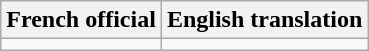<table class="wikitable">
<tr>
<th>French official</th>
<th>English translation</th>
</tr>
<tr style="vertical-align:top; white-space:nowrap;">
<td></td>
<td></td>
</tr>
</table>
